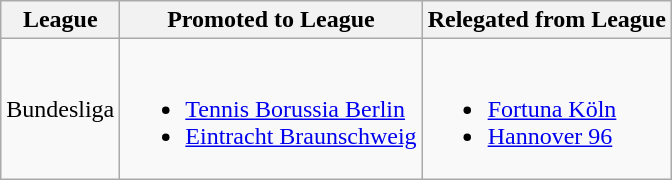<table class="wikitable">
<tr>
<th>League</th>
<th>Promoted to League</th>
<th>Relegated from League</th>
</tr>
<tr>
<td>Bundesliga</td>
<td><br><ul><li><a href='#'>Tennis Borussia Berlin</a></li><li><a href='#'>Eintracht Braunschweig</a></li></ul></td>
<td><br><ul><li><a href='#'>Fortuna Köln</a></li><li><a href='#'>Hannover 96</a></li></ul></td>
</tr>
</table>
